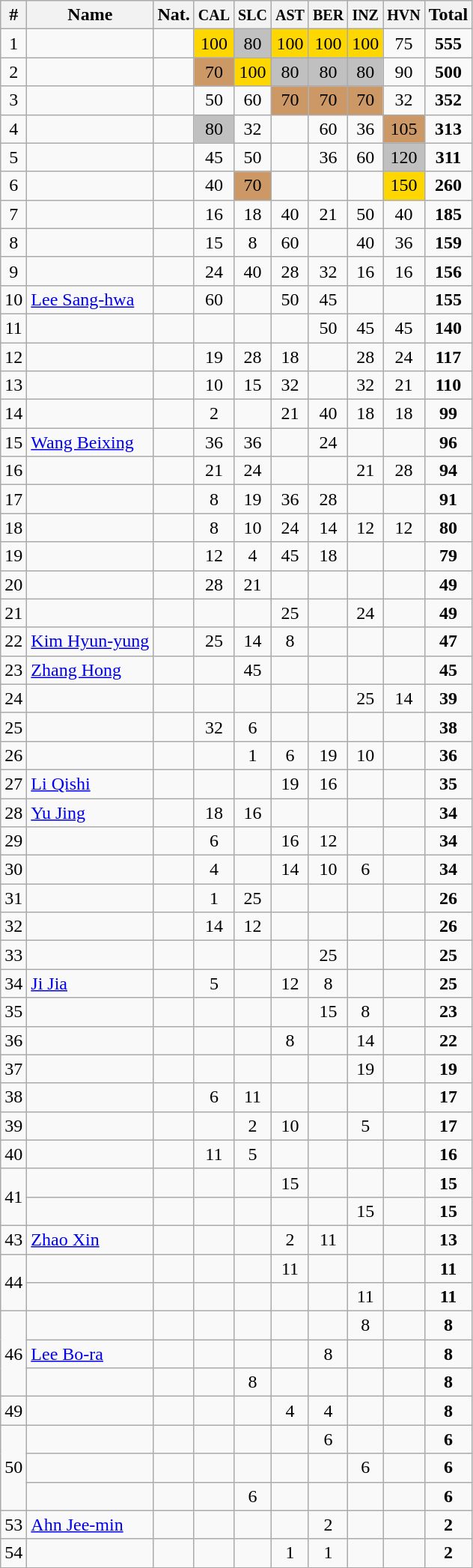<table class="wikitable sortable" style="text-align:center;">
<tr>
<th>#</th>
<th>Name</th>
<th>Nat.</th>
<th><small>CAL</small></th>
<th><small>SLC</small></th>
<th><small>AST</small></th>
<th><small>BER</small></th>
<th><small>INZ</small></th>
<th><small>HVN</small></th>
<th>Total</th>
</tr>
<tr>
<td>1</td>
<td align=left></td>
<td></td>
<td bgcolor=gold>100</td>
<td bgcolor=silver>80</td>
<td bgcolor=gold>100</td>
<td bgcolor=gold>100</td>
<td bgcolor=gold>100</td>
<td>75</td>
<td><strong>555</strong></td>
</tr>
<tr>
<td>2</td>
<td align=left></td>
<td></td>
<td bgcolor=cc9966>70</td>
<td bgcolor=gold>100</td>
<td bgcolor=silver>80</td>
<td bgcolor=silver>80</td>
<td bgcolor=silver>80</td>
<td>90</td>
<td><strong>500</strong></td>
</tr>
<tr>
<td>3</td>
<td align=left></td>
<td></td>
<td>50</td>
<td>60</td>
<td bgcolor=cc9966>70</td>
<td bgcolor=cc9966>70</td>
<td bgcolor=cc9966>70</td>
<td>32</td>
<td><strong>352</strong></td>
</tr>
<tr>
<td>4</td>
<td align=left></td>
<td></td>
<td bgcolor=silver>80</td>
<td>32</td>
<td></td>
<td>60</td>
<td>36</td>
<td bgcolor=cc9966>105</td>
<td><strong>313</strong></td>
</tr>
<tr>
<td>5</td>
<td align=left></td>
<td></td>
<td>45</td>
<td>50</td>
<td></td>
<td>36</td>
<td>60</td>
<td bgcolor=silver>120</td>
<td><strong>311</strong></td>
</tr>
<tr>
<td>6</td>
<td align=left></td>
<td></td>
<td>40</td>
<td bgcolor=cc9966>70</td>
<td></td>
<td></td>
<td></td>
<td bgcolor=gold>150</td>
<td><strong>260</strong></td>
</tr>
<tr>
<td>7</td>
<td align=left></td>
<td></td>
<td>16</td>
<td>18</td>
<td>40</td>
<td>21</td>
<td>50</td>
<td>40</td>
<td><strong>185</strong></td>
</tr>
<tr>
<td>8</td>
<td align=left></td>
<td></td>
<td>15</td>
<td>8</td>
<td>60</td>
<td></td>
<td>40</td>
<td>36</td>
<td><strong>159</strong></td>
</tr>
<tr>
<td>9</td>
<td align=left></td>
<td></td>
<td>24</td>
<td>40</td>
<td>28</td>
<td>32</td>
<td>16</td>
<td>16</td>
<td><strong>156</strong></td>
</tr>
<tr>
<td>10</td>
<td align=left><a href='#'>Lee Sang-hwa</a></td>
<td></td>
<td>60</td>
<td></td>
<td>50</td>
<td>45</td>
<td></td>
<td></td>
<td><strong>155</strong></td>
</tr>
<tr>
<td>11</td>
<td align=left></td>
<td></td>
<td></td>
<td></td>
<td></td>
<td>50</td>
<td>45</td>
<td>45</td>
<td><strong>140</strong></td>
</tr>
<tr>
<td>12</td>
<td align=left></td>
<td></td>
<td>19</td>
<td>28</td>
<td>18</td>
<td></td>
<td>28</td>
<td>24</td>
<td><strong>117</strong></td>
</tr>
<tr>
<td>13</td>
<td align=left></td>
<td></td>
<td>10</td>
<td>15</td>
<td>32</td>
<td></td>
<td>32</td>
<td>21</td>
<td><strong>110</strong></td>
</tr>
<tr>
<td>14</td>
<td align=left></td>
<td></td>
<td>2</td>
<td></td>
<td>21</td>
<td>40</td>
<td>18</td>
<td>18</td>
<td><strong>99</strong></td>
</tr>
<tr>
<td>15</td>
<td align=left><a href='#'>Wang Beixing</a></td>
<td></td>
<td>36</td>
<td>36</td>
<td></td>
<td>24</td>
<td></td>
<td></td>
<td><strong>96</strong></td>
</tr>
<tr>
<td>16</td>
<td align=left></td>
<td></td>
<td>21</td>
<td>24</td>
<td></td>
<td></td>
<td>21</td>
<td>28</td>
<td><strong>94</strong></td>
</tr>
<tr>
<td>17</td>
<td align=left></td>
<td></td>
<td>8</td>
<td>19</td>
<td>36</td>
<td>28</td>
<td></td>
<td></td>
<td><strong>91</strong></td>
</tr>
<tr>
<td>18</td>
<td align=left></td>
<td></td>
<td>8</td>
<td>10</td>
<td>24</td>
<td>14</td>
<td>12</td>
<td>12</td>
<td><strong>80</strong></td>
</tr>
<tr>
<td>19</td>
<td align=left></td>
<td></td>
<td>12</td>
<td>4</td>
<td>45</td>
<td>18</td>
<td></td>
<td></td>
<td><strong>79</strong></td>
</tr>
<tr>
<td>20</td>
<td align=left></td>
<td></td>
<td>28</td>
<td>21</td>
<td></td>
<td></td>
<td></td>
<td></td>
<td><strong>49</strong></td>
</tr>
<tr>
<td>21</td>
<td align=left></td>
<td></td>
<td></td>
<td></td>
<td>25</td>
<td></td>
<td>24</td>
<td></td>
<td><strong>49</strong></td>
</tr>
<tr>
<td>22</td>
<td align=left><a href='#'>Kim Hyun-yung</a></td>
<td></td>
<td>25</td>
<td>14</td>
<td>8</td>
<td></td>
<td></td>
<td></td>
<td><strong>47</strong></td>
</tr>
<tr>
<td>23</td>
<td align=left><a href='#'>Zhang Hong</a></td>
<td></td>
<td></td>
<td>45</td>
<td></td>
<td></td>
<td></td>
<td></td>
<td><strong>45</strong></td>
</tr>
<tr>
<td>24</td>
<td align=left></td>
<td></td>
<td></td>
<td></td>
<td></td>
<td></td>
<td>25</td>
<td>14</td>
<td><strong>39</strong></td>
</tr>
<tr>
<td>25</td>
<td align=left></td>
<td></td>
<td>32</td>
<td>6</td>
<td></td>
<td></td>
<td></td>
<td></td>
<td><strong>38</strong></td>
</tr>
<tr>
<td>26</td>
<td align=left></td>
<td></td>
<td></td>
<td>1</td>
<td>6</td>
<td>19</td>
<td>10</td>
<td></td>
<td><strong>36</strong></td>
</tr>
<tr>
<td>27</td>
<td align=left><a href='#'>Li Qishi</a></td>
<td></td>
<td></td>
<td></td>
<td>19</td>
<td>16</td>
<td></td>
<td></td>
<td><strong>35</strong></td>
</tr>
<tr>
<td>28</td>
<td align=left><a href='#'>Yu Jing</a></td>
<td></td>
<td>18</td>
<td>16</td>
<td></td>
<td></td>
<td></td>
<td></td>
<td><strong>34</strong></td>
</tr>
<tr>
<td>29</td>
<td align=left></td>
<td></td>
<td>6</td>
<td></td>
<td>16</td>
<td>12</td>
<td></td>
<td></td>
<td><strong>34</strong></td>
</tr>
<tr>
<td>30</td>
<td align=left></td>
<td></td>
<td>4</td>
<td></td>
<td>14</td>
<td>10</td>
<td>6</td>
<td></td>
<td><strong>34</strong></td>
</tr>
<tr>
<td>31</td>
<td align=left></td>
<td></td>
<td>1</td>
<td>25</td>
<td></td>
<td></td>
<td></td>
<td></td>
<td><strong>26</strong></td>
</tr>
<tr>
<td>32</td>
<td align=left></td>
<td></td>
<td>14</td>
<td>12</td>
<td></td>
<td></td>
<td></td>
<td></td>
<td><strong>26</strong></td>
</tr>
<tr>
<td>33</td>
<td align=left></td>
<td></td>
<td></td>
<td></td>
<td></td>
<td>25</td>
<td></td>
<td></td>
<td><strong>25</strong></td>
</tr>
<tr>
<td>34</td>
<td align=left><a href='#'>Ji Jia</a></td>
<td></td>
<td>5</td>
<td></td>
<td>12</td>
<td>8</td>
<td></td>
<td></td>
<td><strong>25</strong></td>
</tr>
<tr>
<td>35</td>
<td align=left></td>
<td></td>
<td></td>
<td></td>
<td></td>
<td>15</td>
<td>8</td>
<td></td>
<td><strong>23</strong></td>
</tr>
<tr>
<td>36</td>
<td align=left></td>
<td></td>
<td></td>
<td></td>
<td>8</td>
<td></td>
<td>14</td>
<td></td>
<td><strong>22</strong></td>
</tr>
<tr>
<td>37</td>
<td align=left></td>
<td></td>
<td></td>
<td></td>
<td></td>
<td></td>
<td>19</td>
<td></td>
<td><strong>19</strong></td>
</tr>
<tr>
<td>38</td>
<td align=left></td>
<td></td>
<td>6</td>
<td>11</td>
<td></td>
<td></td>
<td></td>
<td></td>
<td><strong>17</strong></td>
</tr>
<tr>
<td>39</td>
<td align=left></td>
<td></td>
<td></td>
<td>2</td>
<td>10</td>
<td></td>
<td>5</td>
<td></td>
<td><strong>17</strong></td>
</tr>
<tr>
<td>40</td>
<td align=left></td>
<td></td>
<td>11</td>
<td>5</td>
<td></td>
<td></td>
<td></td>
<td></td>
<td><strong>16</strong></td>
</tr>
<tr>
<td rowspan=2>41</td>
<td align=left></td>
<td></td>
<td></td>
<td></td>
<td>15</td>
<td></td>
<td></td>
<td></td>
<td><strong>15</strong></td>
</tr>
<tr>
<td align=left></td>
<td></td>
<td></td>
<td></td>
<td></td>
<td></td>
<td>15</td>
<td></td>
<td><strong>15</strong></td>
</tr>
<tr>
<td>43</td>
<td align=left><a href='#'>Zhao Xin</a></td>
<td></td>
<td></td>
<td></td>
<td>2</td>
<td>11</td>
<td></td>
<td></td>
<td><strong>13</strong></td>
</tr>
<tr>
<td rowspan=2>44</td>
<td align=left></td>
<td></td>
<td></td>
<td></td>
<td>11</td>
<td></td>
<td></td>
<td></td>
<td><strong>11</strong></td>
</tr>
<tr>
<td align=left></td>
<td></td>
<td></td>
<td></td>
<td></td>
<td></td>
<td>11</td>
<td></td>
<td><strong>11</strong></td>
</tr>
<tr>
<td rowspan=3>46</td>
<td align=left></td>
<td></td>
<td></td>
<td></td>
<td></td>
<td></td>
<td>8</td>
<td></td>
<td><strong>8</strong></td>
</tr>
<tr>
<td align=left><a href='#'>Lee Bo-ra</a></td>
<td></td>
<td></td>
<td></td>
<td></td>
<td>8</td>
<td></td>
<td></td>
<td><strong>8</strong></td>
</tr>
<tr>
<td align=left></td>
<td></td>
<td></td>
<td>8</td>
<td></td>
<td></td>
<td></td>
<td></td>
<td><strong>8</strong></td>
</tr>
<tr>
<td>49</td>
<td align=left></td>
<td></td>
<td></td>
<td></td>
<td>4</td>
<td>4</td>
<td></td>
<td></td>
<td><strong>8</strong></td>
</tr>
<tr>
<td rowspan=3>50</td>
<td align=left></td>
<td></td>
<td></td>
<td></td>
<td></td>
<td>6</td>
<td></td>
<td></td>
<td><strong>6</strong></td>
</tr>
<tr>
<td align=left></td>
<td></td>
<td></td>
<td></td>
<td></td>
<td></td>
<td>6</td>
<td></td>
<td><strong>6</strong></td>
</tr>
<tr>
<td align=left></td>
<td></td>
<td></td>
<td>6</td>
<td></td>
<td></td>
<td></td>
<td></td>
<td><strong>6</strong></td>
</tr>
<tr>
<td>53</td>
<td align=left><a href='#'>Ahn Jee-min</a></td>
<td></td>
<td></td>
<td></td>
<td></td>
<td>2</td>
<td></td>
<td></td>
<td><strong>2</strong></td>
</tr>
<tr>
<td>54</td>
<td align=left></td>
<td></td>
<td></td>
<td></td>
<td>1</td>
<td>1</td>
<td></td>
<td></td>
<td><strong>2</strong></td>
</tr>
</table>
